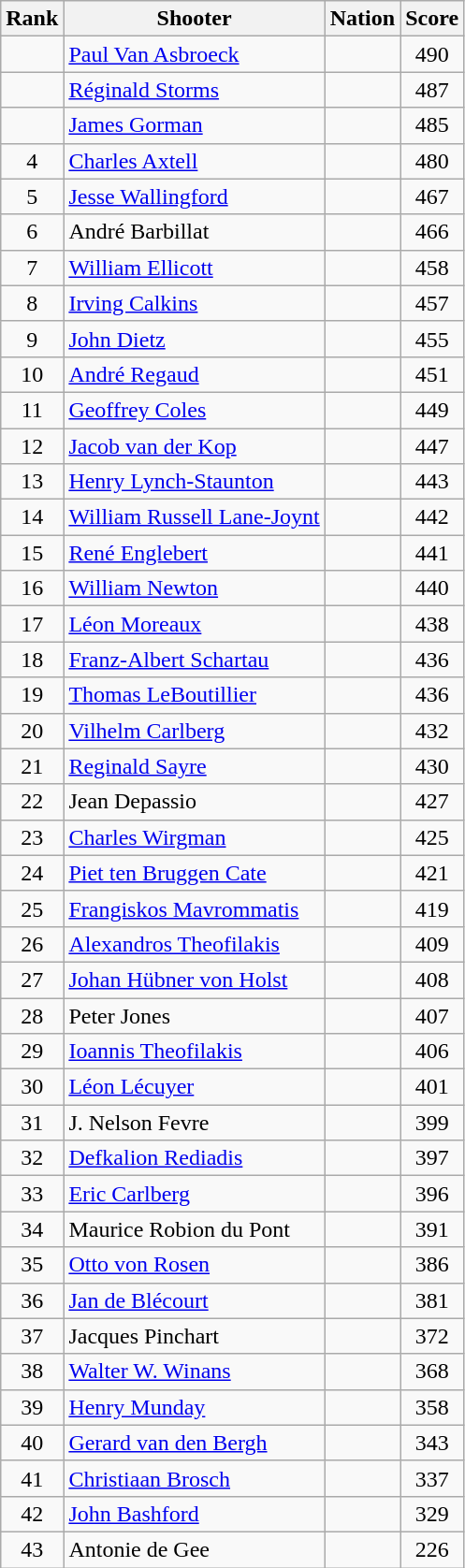<table class="wikitable sortable" style="text-align:center">
<tr>
<th>Rank</th>
<th>Shooter</th>
<th>Nation</th>
<th>Score</th>
</tr>
<tr>
<td></td>
<td align=left><a href='#'>Paul Van Asbroeck</a></td>
<td align=left></td>
<td>490</td>
</tr>
<tr>
<td></td>
<td align=left><a href='#'>Réginald Storms</a></td>
<td align=left></td>
<td>487</td>
</tr>
<tr>
<td></td>
<td align=left><a href='#'>James Gorman</a></td>
<td align=left></td>
<td>485</td>
</tr>
<tr>
<td>4</td>
<td align=left><a href='#'>Charles Axtell</a></td>
<td align=left></td>
<td>480</td>
</tr>
<tr>
<td>5</td>
<td align=left><a href='#'>Jesse Wallingford</a></td>
<td align=left></td>
<td>467</td>
</tr>
<tr>
<td>6</td>
<td align=left>André Barbillat</td>
<td align=left></td>
<td>466</td>
</tr>
<tr>
<td>7</td>
<td align=left><a href='#'>William Ellicott</a></td>
<td align=left></td>
<td>458</td>
</tr>
<tr>
<td>8</td>
<td align=left><a href='#'>Irving Calkins</a></td>
<td align=left></td>
<td>457</td>
</tr>
<tr>
<td>9</td>
<td align=left><a href='#'>John Dietz</a></td>
<td align=left></td>
<td>455</td>
</tr>
<tr>
<td>10</td>
<td align=left><a href='#'>André Regaud</a></td>
<td align=left></td>
<td>451</td>
</tr>
<tr>
<td>11</td>
<td align=left><a href='#'>Geoffrey Coles</a></td>
<td align=left></td>
<td>449</td>
</tr>
<tr>
<td>12</td>
<td align=left><a href='#'>Jacob van der Kop</a></td>
<td align=left></td>
<td>447</td>
</tr>
<tr>
<td>13</td>
<td align=left><a href='#'>Henry Lynch-Staunton</a></td>
<td align=left></td>
<td>443</td>
</tr>
<tr>
<td>14</td>
<td align=left><a href='#'>William Russell Lane-Joynt</a></td>
<td align=left></td>
<td>442</td>
</tr>
<tr>
<td>15</td>
<td align=left><a href='#'>René Englebert</a></td>
<td align=left></td>
<td>441</td>
</tr>
<tr>
<td>16</td>
<td align=left><a href='#'>William Newton</a></td>
<td align=left></td>
<td>440</td>
</tr>
<tr>
<td>17</td>
<td align=left><a href='#'>Léon Moreaux</a></td>
<td align=left></td>
<td>438</td>
</tr>
<tr>
<td>18</td>
<td align=left><a href='#'>Franz-Albert Schartau</a></td>
<td align=left></td>
<td>436</td>
</tr>
<tr>
<td>19</td>
<td align=left><a href='#'>Thomas LeBoutillier</a></td>
<td align=left></td>
<td>436</td>
</tr>
<tr>
<td>20</td>
<td align=left><a href='#'>Vilhelm Carlberg</a></td>
<td align=left></td>
<td>432</td>
</tr>
<tr>
<td>21</td>
<td align=left><a href='#'>Reginald Sayre</a></td>
<td align=left></td>
<td>430</td>
</tr>
<tr>
<td>22</td>
<td align=left>Jean Depassio</td>
<td align=left></td>
<td>427</td>
</tr>
<tr>
<td>23</td>
<td align=left><a href='#'>Charles Wirgman</a></td>
<td align=left></td>
<td>425</td>
</tr>
<tr>
<td>24</td>
<td align=left><a href='#'>Piet ten Bruggen Cate</a></td>
<td align=left></td>
<td>421</td>
</tr>
<tr>
<td>25</td>
<td align=left><a href='#'>Frangiskos Mavrommatis</a></td>
<td align=left></td>
<td>419</td>
</tr>
<tr>
<td>26</td>
<td align=left><a href='#'>Alexandros Theofilakis</a></td>
<td align=left></td>
<td>409</td>
</tr>
<tr>
<td>27</td>
<td align=left><a href='#'>Johan Hübner von Holst</a></td>
<td align=left></td>
<td>408</td>
</tr>
<tr>
<td>28</td>
<td align=left>Peter Jones</td>
<td align=left></td>
<td>407</td>
</tr>
<tr>
<td>29</td>
<td align=left><a href='#'>Ioannis Theofilakis</a></td>
<td align=left></td>
<td>406</td>
</tr>
<tr>
<td>30</td>
<td align=left><a href='#'>Léon Lécuyer</a></td>
<td align=left></td>
<td>401</td>
</tr>
<tr>
<td>31</td>
<td align=left>J. Nelson Fevre</td>
<td align=left></td>
<td>399</td>
</tr>
<tr>
<td>32</td>
<td align=left><a href='#'>Defkalion Rediadis</a></td>
<td align=left></td>
<td>397</td>
</tr>
<tr>
<td>33</td>
<td align=left><a href='#'>Eric Carlberg</a></td>
<td align=left></td>
<td>396</td>
</tr>
<tr>
<td>34</td>
<td align=left>Maurice Robion du Pont</td>
<td align=left></td>
<td>391</td>
</tr>
<tr>
<td>35</td>
<td align=left><a href='#'>Otto von Rosen</a></td>
<td align=left></td>
<td>386</td>
</tr>
<tr>
<td>36</td>
<td align=left><a href='#'>Jan de Blécourt</a></td>
<td align=left></td>
<td>381</td>
</tr>
<tr>
<td>37</td>
<td align=left>Jacques Pinchart</td>
<td align=left></td>
<td>372</td>
</tr>
<tr>
<td>38</td>
<td align=left><a href='#'>Walter W. Winans</a></td>
<td align=left></td>
<td>368</td>
</tr>
<tr>
<td>39</td>
<td align=left><a href='#'>Henry Munday</a></td>
<td align=left></td>
<td>358</td>
</tr>
<tr>
<td>40</td>
<td align=left><a href='#'>Gerard van den Bergh</a></td>
<td align=left></td>
<td>343</td>
</tr>
<tr>
<td>41</td>
<td align=left><a href='#'>Christiaan Brosch</a></td>
<td align=left></td>
<td>337</td>
</tr>
<tr>
<td>42</td>
<td align=left><a href='#'>John Bashford</a></td>
<td align=left></td>
<td>329</td>
</tr>
<tr>
<td>43</td>
<td align=left>Antonie de Gee</td>
<td align=left></td>
<td>226</td>
</tr>
</table>
